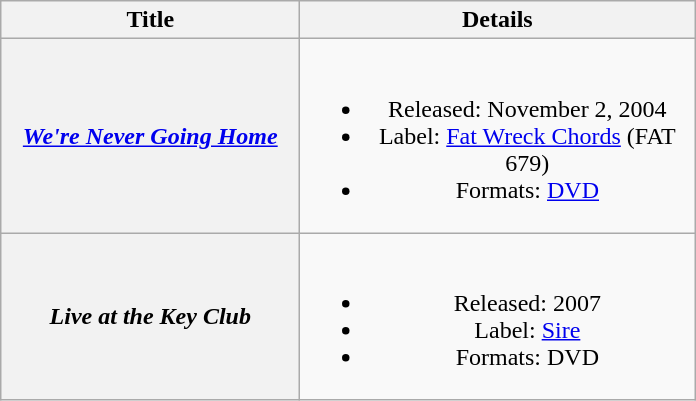<table class="wikitable plainrowheaders" style="text-align:center;" border="1">
<tr>
<th scope="col" style="width:12em;">Title</th>
<th scope="col" style="width:16em;">Details</th>
</tr>
<tr>
<th scope="row"><em><a href='#'>We're Never Going Home</a></em></th>
<td><br><ul><li>Released: November 2, 2004</li><li>Label: <a href='#'>Fat Wreck Chords</a> (FAT 679)</li><li>Formats: <a href='#'>DVD</a></li></ul></td>
</tr>
<tr>
<th scope="row"><em>Live at the Key Club</em></th>
<td><br><ul><li>Released: 2007</li><li>Label: <a href='#'>Sire</a></li><li>Formats: DVD</li></ul></td>
</tr>
</table>
